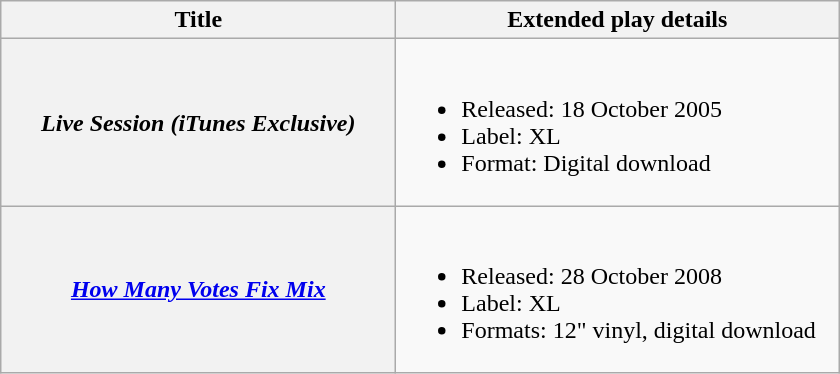<table class="wikitable plainrowheaders">
<tr>
<th scope="col" style="width:16em;">Title</th>
<th scope="col" style="width:18em;">Extended play details</th>
</tr>
<tr>
<th scope="row"><em>Live Session (iTunes Exclusive)</em></th>
<td><br><ul><li>Released: 18 October 2005</li><li>Label: XL</li><li>Format: Digital download</li></ul></td>
</tr>
<tr>
<th scope="row"><em><a href='#'>How Many Votes Fix Mix</a></em></th>
<td><br><ul><li>Released: 28 October 2008</li><li>Label: XL</li><li>Formats: 12" vinyl, digital download</li></ul></td>
</tr>
</table>
